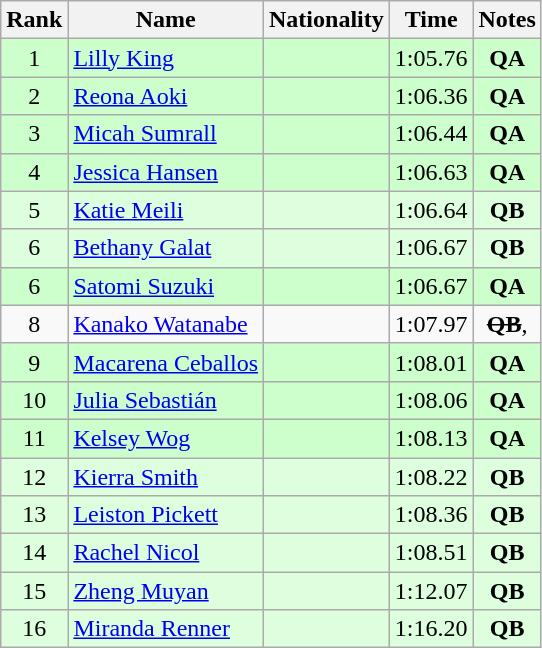<table class="wikitable sortable" style="text-align:center">
<tr>
<th>Rank</th>
<th>Name</th>
<th>Nationality</th>
<th>Time</th>
<th>Notes</th>
</tr>
<tr bgcolor=ccffcc>
<td>1</td>
<td align=left><a href='#'>Lilly King</a></td>
<td align=left></td>
<td>1:05.76</td>
<td><strong>QA</strong></td>
</tr>
<tr bgcolor=ccffcc>
<td>2</td>
<td align=left><a href='#'>Reona Aoki</a></td>
<td align=left></td>
<td>1:06.36</td>
<td><strong>QA</strong></td>
</tr>
<tr bgcolor=ccffcc>
<td>3</td>
<td align=left><a href='#'>Micah Sumrall</a></td>
<td align=left></td>
<td>1:06.44</td>
<td><strong>QA</strong></td>
</tr>
<tr bgcolor=ccffcc>
<td>4</td>
<td align=left><a href='#'>Jessica Hansen</a></td>
<td align=left></td>
<td>1:06.63</td>
<td><strong>QA</strong></td>
</tr>
<tr bgcolor=ddffdd>
<td>5</td>
<td align=left><a href='#'>Katie Meili</a></td>
<td align=left></td>
<td>1:06.64</td>
<td><strong>QB</strong></td>
</tr>
<tr bgcolor=ddffdd>
<td>6</td>
<td align=left><a href='#'>Bethany Galat</a></td>
<td align=left></td>
<td>1:06.67</td>
<td><strong>QB</strong></td>
</tr>
<tr bgcolor=ccffcc>
<td>6</td>
<td align=left><a href='#'>Satomi Suzuki</a></td>
<td align=left></td>
<td>1:06.67</td>
<td><strong>QA</strong></td>
</tr>
<tr>
<td>8</td>
<td align=left><a href='#'>Kanako Watanabe</a></td>
<td align=left></td>
<td>1:07.97</td>
<td><s><strong>QB</strong></s>, </td>
</tr>
<tr bgcolor=ccffcc>
<td>9</td>
<td align=left><a href='#'>Macarena Ceballos</a></td>
<td align=left></td>
<td>1:08.01</td>
<td><strong>QA</strong></td>
</tr>
<tr bgcolor=ccffcc>
<td>10</td>
<td align=left><a href='#'>Julia Sebastián</a></td>
<td align=left></td>
<td>1:08.06</td>
<td><strong>QA</strong></td>
</tr>
<tr bgcolor=ccffcc>
<td>11</td>
<td align=left><a href='#'>Kelsey Wog</a></td>
<td align=left></td>
<td>1:08.13</td>
<td><strong>QA</strong></td>
</tr>
<tr bgcolor=ddffdd>
<td>12</td>
<td align=left><a href='#'>Kierra Smith</a></td>
<td align=left></td>
<td>1:08.22</td>
<td><strong>QB</strong></td>
</tr>
<tr bgcolor=ddffdd>
<td>13</td>
<td align=left><a href='#'>Leiston Pickett</a></td>
<td align=left></td>
<td>1:08.36</td>
<td><strong>QB</strong></td>
</tr>
<tr bgcolor=ddffdd>
<td>14</td>
<td align=left><a href='#'>Rachel Nicol</a></td>
<td align=left></td>
<td>1:08.51</td>
<td><strong>QB</strong></td>
</tr>
<tr bgcolor=ddffdd>
<td>15</td>
<td align=left><a href='#'>Zheng Muyan</a></td>
<td align=left></td>
<td>1:12.07</td>
<td><strong>QB</strong></td>
</tr>
<tr bgcolor=ddffdd>
<td>16</td>
<td align=left><a href='#'>Miranda Renner</a></td>
<td align=left></td>
<td>1:16.20</td>
<td><strong>QB</strong></td>
</tr>
</table>
